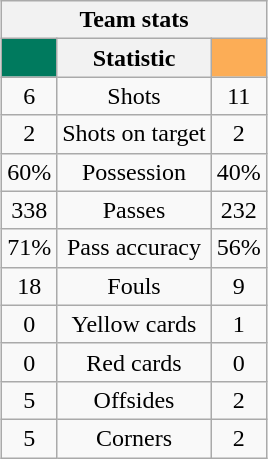<table class="wikitable" style="margin-left: auto; margin-right: auto; border: none; text-align:center;">
<tr>
<th colspan=3>Team stats</th>
</tr>
<tr>
<th style="background: #007A5E; color: #FCD116;"> <a href='#'></a></th>
<th>Statistic</th>
<th style="background: #FCAD56; color: #009E49;"> <a href='#'></a></th>
</tr>
<tr>
<td>6</td>
<td>Shots</td>
<td>11</td>
</tr>
<tr>
<td>2</td>
<td>Shots on target</td>
<td>2</td>
</tr>
<tr>
<td>60%</td>
<td>Possession</td>
<td>40%</td>
</tr>
<tr>
<td>338</td>
<td>Passes</td>
<td>232</td>
</tr>
<tr>
<td>71%</td>
<td>Pass accuracy</td>
<td>56%</td>
</tr>
<tr>
<td>18</td>
<td>Fouls</td>
<td>9</td>
</tr>
<tr>
<td>0</td>
<td>Yellow cards</td>
<td>1</td>
</tr>
<tr>
<td>0</td>
<td>Red cards</td>
<td>0</td>
</tr>
<tr>
<td>5</td>
<td>Offsides</td>
<td>2</td>
</tr>
<tr>
<td>5</td>
<td>Corners</td>
<td>2</td>
</tr>
</table>
